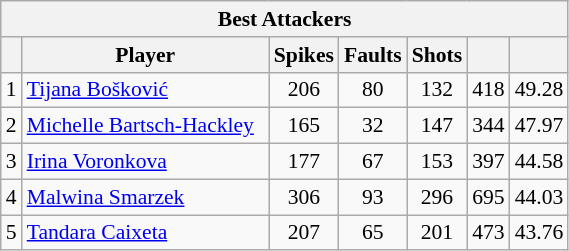<table class="wikitable sortable" style=font-size:90%>
<tr>
<th colspan=7>Best Attackers</th>
</tr>
<tr>
<th></th>
<th width=158>Player</th>
<th width=20>Spikes</th>
<th width=20>Faults</th>
<th width=20>Shots</th>
<th width=20></th>
<th width=20></th>
</tr>
<tr>
<td>1</td>
<td> <a href='#'>Tijana Bošković</a></td>
<td align=center>206</td>
<td align=center>80</td>
<td align=center>132</td>
<td align=center>418</td>
<td align=center>49.28</td>
</tr>
<tr>
<td>2</td>
<td> <a href='#'>Michelle Bartsch-Hackley</a></td>
<td align=center>165</td>
<td align=center>32</td>
<td align=center>147</td>
<td align=center>344</td>
<td align=center>47.97</td>
</tr>
<tr>
<td>3</td>
<td> <a href='#'>Irina Voronkova</a></td>
<td align=center>177</td>
<td align=center>67</td>
<td align=center>153</td>
<td align=center>397</td>
<td align=center>44.58</td>
</tr>
<tr>
<td>4</td>
<td> <a href='#'>Malwina Smarzek</a></td>
<td align=center>306</td>
<td align=center>93</td>
<td align=center>296</td>
<td align=center>695</td>
<td align=center>44.03</td>
</tr>
<tr>
<td>5</td>
<td> <a href='#'>Tandara Caixeta</a></td>
<td align=center>207</td>
<td align=center>65</td>
<td align=center>201</td>
<td align=center>473</td>
<td align=center>43.76</td>
</tr>
</table>
